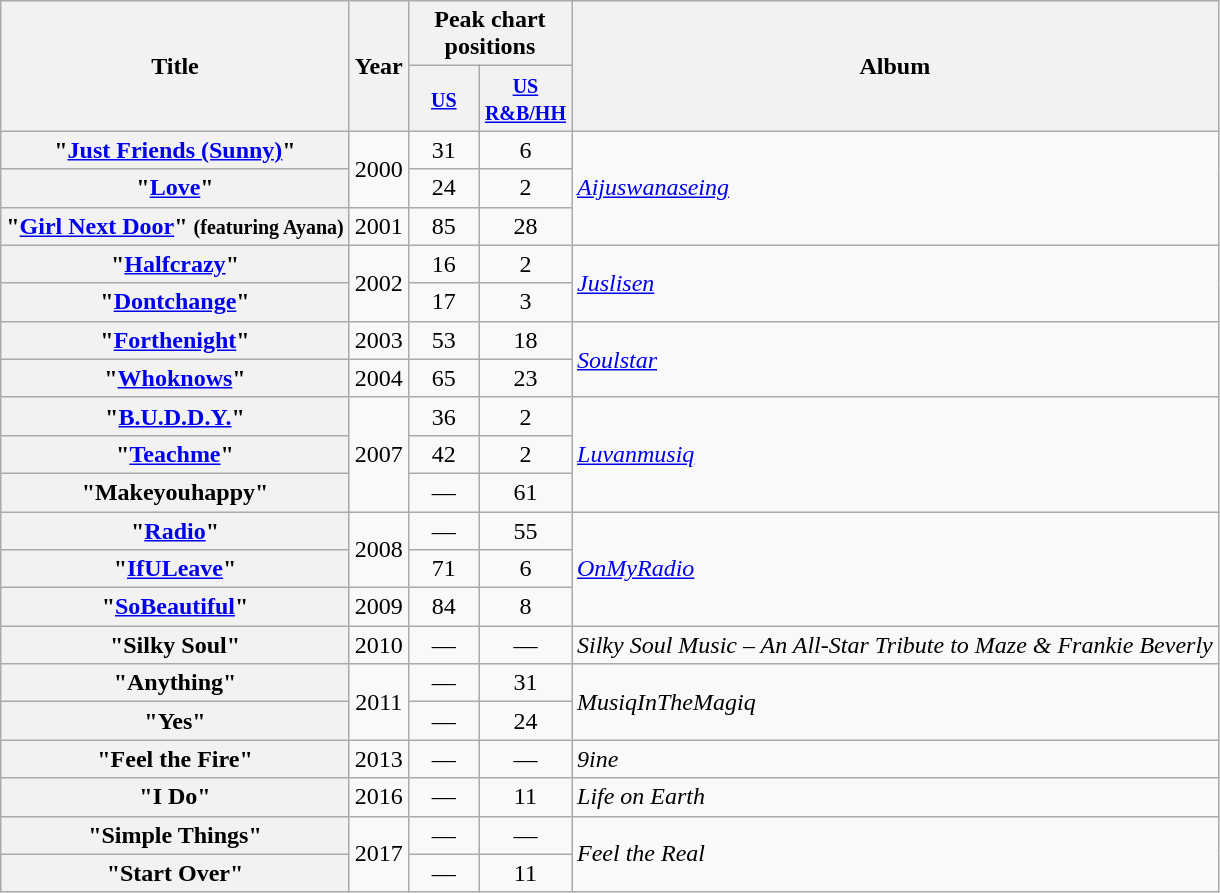<table class="wikitable plainrowheaders" style="text-align:center">
<tr>
<th scope="col" rowspan="2">Title</th>
<th scope="col" rowspan="2">Year</th>
<th scope="col" colspan="2">Peak chart positions</th>
<th scope="col" rowspan="2">Album</th>
</tr>
<tr>
<th width="40"><small><a href='#'>US</a><br></small></th>
<th width="40"><small><a href='#'>US R&B/HH</a><br></small></th>
</tr>
<tr>
<th scope="row">"<a href='#'>Just Friends (Sunny)</a>"</th>
<td rowspan="2">2000</td>
<td>31</td>
<td>6</td>
<td align="left" rowspan="3"><em><a href='#'>Aijuswanaseing</a></em></td>
</tr>
<tr>
<th scope="row">"<a href='#'>Love</a>"</th>
<td>24</td>
<td>2</td>
</tr>
<tr>
<th scope="row">"<a href='#'>Girl Next Door</a>" <small>(featuring Ayana)</small></th>
<td>2001</td>
<td>85</td>
<td>28</td>
</tr>
<tr>
<th scope="row">"<a href='#'>Halfcrazy</a>"</th>
<td rowspan="2">2002</td>
<td>16</td>
<td>2</td>
<td align="left" rowspan="2"><em><a href='#'>Juslisen</a></em></td>
</tr>
<tr>
<th scope="row">"<a href='#'>Dontchange</a>"</th>
<td>17</td>
<td>3</td>
</tr>
<tr>
<th scope="row">"<a href='#'>Forthenight</a>"</th>
<td>2003</td>
<td>53</td>
<td>18</td>
<td align="left" rowspan="2"><em><a href='#'>Soulstar</a></em></td>
</tr>
<tr>
<th scope="row">"<a href='#'>Whoknows</a>"</th>
<td>2004</td>
<td>65</td>
<td>23</td>
</tr>
<tr>
<th scope="row">"<a href='#'>B.U.D.D.Y.</a>"</th>
<td rowspan="3">2007</td>
<td>36</td>
<td>2</td>
<td align="left" rowspan="3"><em><a href='#'>Luvanmusiq</a></em></td>
</tr>
<tr>
<th scope="row">"<a href='#'>Teachme</a>"</th>
<td>42</td>
<td>2</td>
</tr>
<tr>
<th scope="row">"Makeyouhappy"</th>
<td>—</td>
<td>61</td>
</tr>
<tr>
<th scope="row">"<a href='#'>Radio</a>"</th>
<td rowspan="2">2008</td>
<td>—</td>
<td>55</td>
<td align="left" rowspan="3"><em><a href='#'>OnMyRadio</a></em></td>
</tr>
<tr>
<th scope="row">"<a href='#'>IfULeave</a>"<br></th>
<td>71</td>
<td>6</td>
</tr>
<tr>
<th scope="row">"<a href='#'>SoBeautiful</a>"</th>
<td>2009</td>
<td>84</td>
<td>8</td>
</tr>
<tr>
<th scope="row">"Silky Soul"</th>
<td>2010</td>
<td>—</td>
<td>—</td>
<td align="left"><em>Silky Soul Music – An All-Star Tribute to Maze & Frankie Beverly</em></td>
</tr>
<tr>
<th scope="row">"Anything"<br></th>
<td rowspan="2">2011</td>
<td>—</td>
<td>31</td>
<td align="left" rowspan="2"><em>MusiqInTheMagiq</em></td>
</tr>
<tr>
<th scope="row">"Yes"</th>
<td>—</td>
<td>24</td>
</tr>
<tr>
<th scope="row">"Feel the Fire"<br></th>
<td>2013</td>
<td>—</td>
<td>—</td>
<td align="left"><em>9ine</em></td>
</tr>
<tr>
<th scope="row">"I Do"</th>
<td>2016</td>
<td>—</td>
<td>11</td>
<td align="left"><em>Life on Earth</em></td>
</tr>
<tr>
<th scope="row">"Simple Things"</th>
<td rowspan="2">2017</td>
<td>—</td>
<td>—</td>
<td align="left" rowspan="2"><em>Feel the Real</em></td>
</tr>
<tr>
<th scope="row">"Start Over"</th>
<td>—</td>
<td>11</td>
</tr>
</table>
